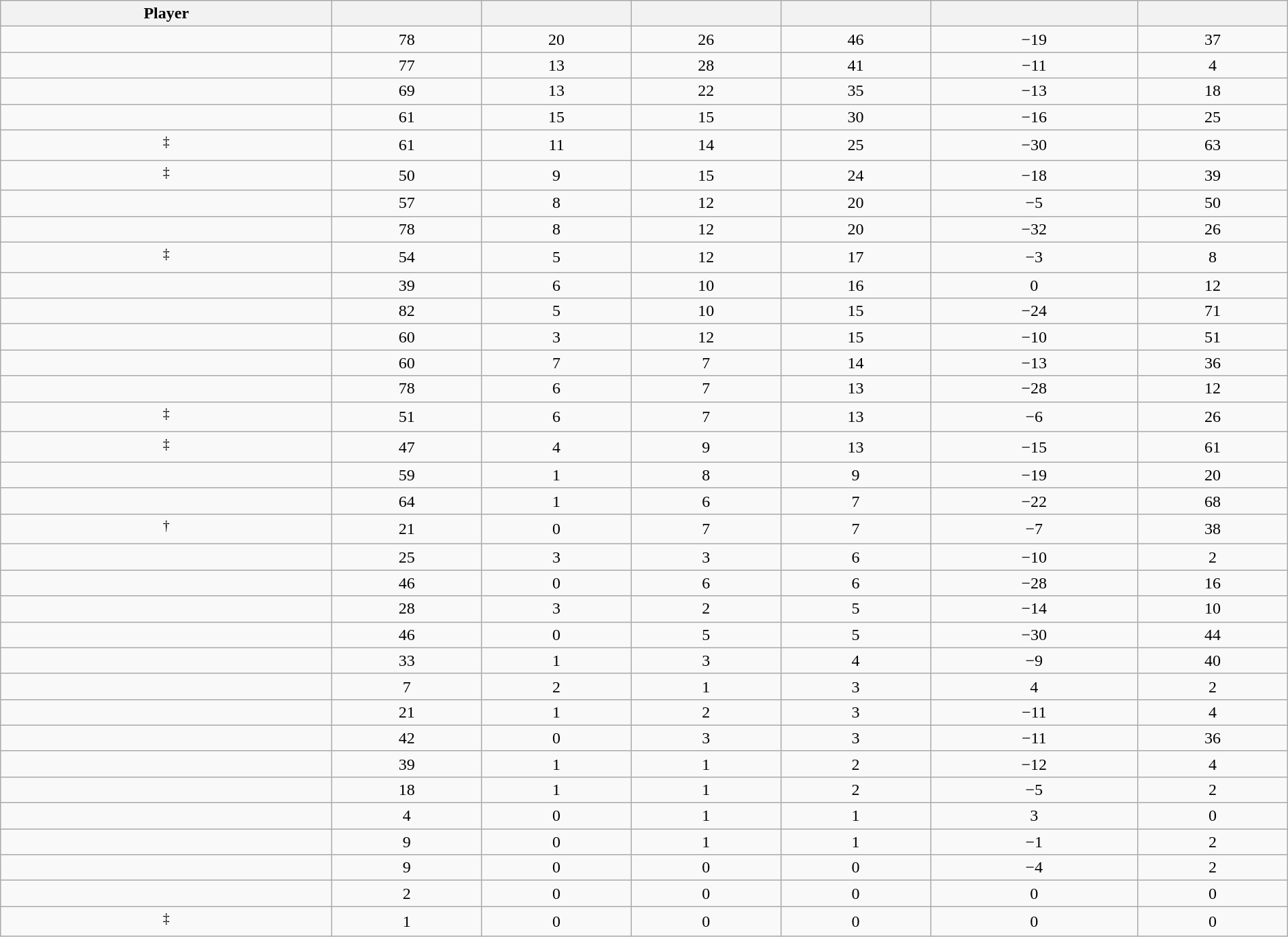<table class="wikitable sortable" style="width:100%; text-align:center;">
<tr>
<th>Player</th>
<th></th>
<th></th>
<th></th>
<th></th>
<th data-sort-type="number"></th>
<th></th>
</tr>
<tr>
<td></td>
<td>78</td>
<td>20</td>
<td>26</td>
<td>46</td>
<td>−19</td>
<td>37</td>
</tr>
<tr>
<td></td>
<td>77</td>
<td>13</td>
<td>28</td>
<td>41</td>
<td>−11</td>
<td>4</td>
</tr>
<tr>
<td></td>
<td>69</td>
<td>13</td>
<td>22</td>
<td>35</td>
<td>−13</td>
<td>18</td>
</tr>
<tr>
<td></td>
<td>61</td>
<td>15</td>
<td>15</td>
<td>30</td>
<td>−16</td>
<td>25</td>
</tr>
<tr>
<td><sup>‡</sup></td>
<td>61</td>
<td>11</td>
<td>14</td>
<td>25</td>
<td>−30</td>
<td>63</td>
</tr>
<tr>
<td><sup>‡</sup></td>
<td>50</td>
<td>9</td>
<td>15</td>
<td>24</td>
<td>−18</td>
<td>39</td>
</tr>
<tr>
<td></td>
<td>57</td>
<td>8</td>
<td>12</td>
<td>20</td>
<td>−5</td>
<td>50</td>
</tr>
<tr>
<td></td>
<td>78</td>
<td>8</td>
<td>12</td>
<td>20</td>
<td>−32</td>
<td>26</td>
</tr>
<tr>
<td><sup>‡</sup></td>
<td>54</td>
<td>5</td>
<td>12</td>
<td>17</td>
<td>−3</td>
<td>8</td>
</tr>
<tr>
<td></td>
<td>39</td>
<td>6</td>
<td>10</td>
<td>16</td>
<td>0</td>
<td>12</td>
</tr>
<tr>
<td></td>
<td>82</td>
<td>5</td>
<td>10</td>
<td>15</td>
<td>−24</td>
<td>71</td>
</tr>
<tr>
<td></td>
<td>60</td>
<td>3</td>
<td>12</td>
<td>15</td>
<td>−10</td>
<td>51</td>
</tr>
<tr>
<td></td>
<td>60</td>
<td>7</td>
<td>7</td>
<td>14</td>
<td>−13</td>
<td>36</td>
</tr>
<tr>
<td></td>
<td>78</td>
<td>6</td>
<td>7</td>
<td>13</td>
<td>−28</td>
<td>12</td>
</tr>
<tr>
<td><sup>‡</sup></td>
<td>51</td>
<td>6</td>
<td>7</td>
<td>13</td>
<td>−6</td>
<td>26</td>
</tr>
<tr>
<td><sup>‡</sup></td>
<td>47</td>
<td>4</td>
<td>9</td>
<td>13</td>
<td>−15</td>
<td>61</td>
</tr>
<tr>
<td></td>
<td>59</td>
<td>1</td>
<td>8</td>
<td>9</td>
<td>−19</td>
<td>20</td>
</tr>
<tr>
<td></td>
<td>64</td>
<td>1</td>
<td>6</td>
<td>7</td>
<td>−22</td>
<td>68</td>
</tr>
<tr>
<td><sup>†</sup></td>
<td>21</td>
<td>0</td>
<td>7</td>
<td>7</td>
<td>−7</td>
<td>38</td>
</tr>
<tr>
<td></td>
<td>25</td>
<td>3</td>
<td>3</td>
<td>6</td>
<td>−10</td>
<td>2</td>
</tr>
<tr>
<td></td>
<td>46</td>
<td>0</td>
<td>6</td>
<td>6</td>
<td>−28</td>
<td>16</td>
</tr>
<tr>
<td></td>
<td>28</td>
<td>3</td>
<td>2</td>
<td>5</td>
<td>−14</td>
<td>10</td>
</tr>
<tr>
<td></td>
<td>46</td>
<td>0</td>
<td>5</td>
<td>5</td>
<td>−30</td>
<td>44</td>
</tr>
<tr>
<td></td>
<td>33</td>
<td>1</td>
<td>3</td>
<td>4</td>
<td>−9</td>
<td>40</td>
</tr>
<tr>
<td></td>
<td>7</td>
<td>2</td>
<td>1</td>
<td>3</td>
<td>4</td>
<td>2</td>
</tr>
<tr>
<td></td>
<td>21</td>
<td>1</td>
<td>2</td>
<td>3</td>
<td>−11</td>
<td>4</td>
</tr>
<tr>
<td></td>
<td>42</td>
<td>0</td>
<td>3</td>
<td>3</td>
<td>−11</td>
<td>36</td>
</tr>
<tr>
<td></td>
<td>39</td>
<td>1</td>
<td>1</td>
<td>2</td>
<td>−12</td>
<td>4</td>
</tr>
<tr>
<td></td>
<td>18</td>
<td>1</td>
<td>1</td>
<td>2</td>
<td>−5</td>
<td>2</td>
</tr>
<tr>
<td></td>
<td>4</td>
<td>0</td>
<td>1</td>
<td>1</td>
<td>3</td>
<td>0</td>
</tr>
<tr>
<td></td>
<td>9</td>
<td>0</td>
<td>1</td>
<td>1</td>
<td>−1</td>
<td>2</td>
</tr>
<tr>
<td></td>
<td>9</td>
<td>0</td>
<td>0</td>
<td>0</td>
<td>−4</td>
<td>2</td>
</tr>
<tr>
<td></td>
<td>2</td>
<td>0</td>
<td>0</td>
<td>0</td>
<td>0</td>
<td>0</td>
</tr>
<tr>
<td><sup>‡</sup></td>
<td>1</td>
<td>0</td>
<td>0</td>
<td>0</td>
<td>0</td>
<td>0</td>
</tr>
</table>
